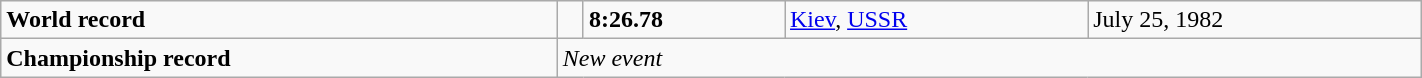<table class="wikitable" width=75%>
<tr>
<td><strong>World record</strong></td>
<td></td>
<td><strong>8:26.78</strong></td>
<td><a href='#'>Kiev</a>, <a href='#'>USSR</a></td>
<td>July 25, 1982</td>
</tr>
<tr>
<td><strong>Championship record</strong></td>
<td colspan="4"><em>New event</em></td>
</tr>
</table>
